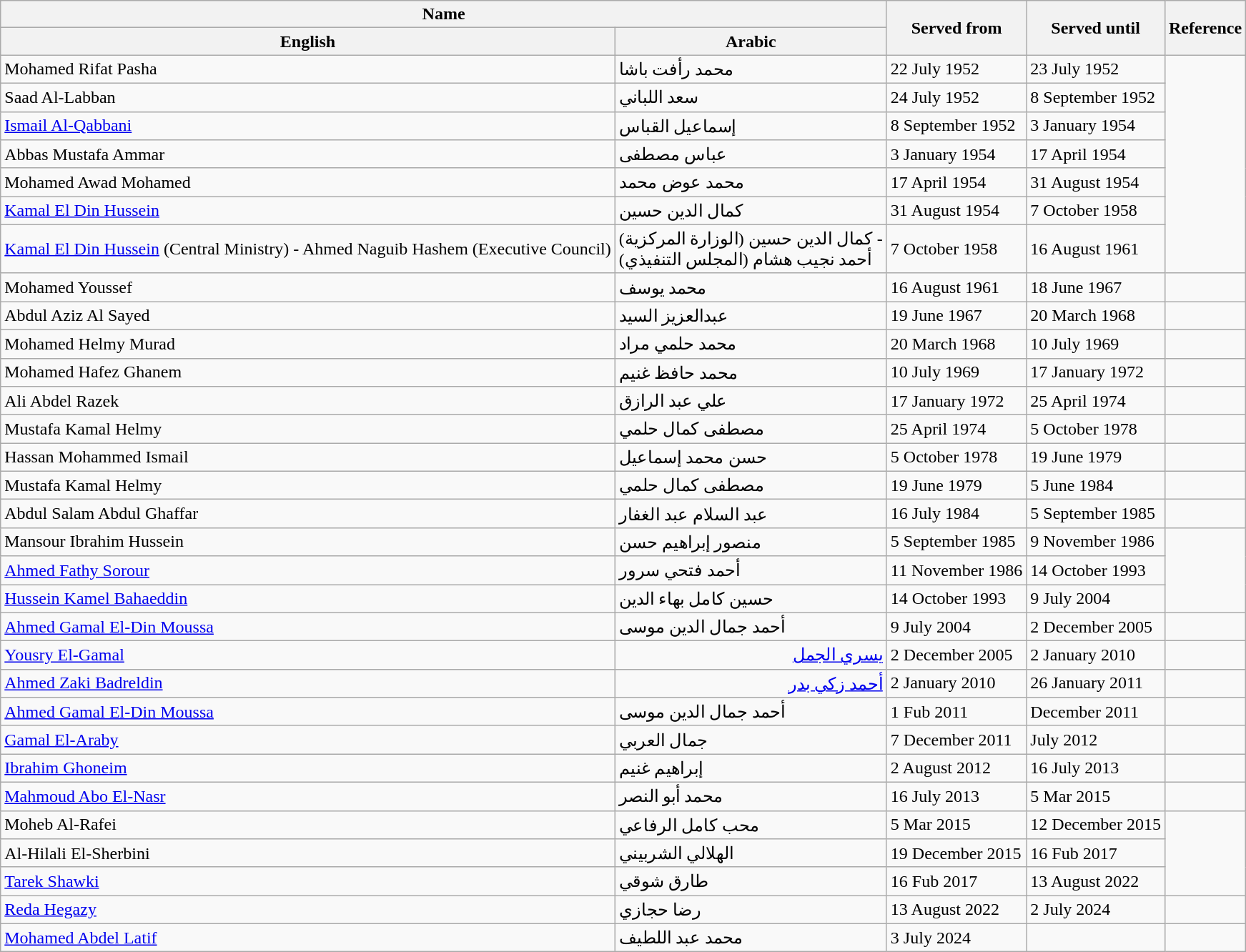<table class="wikitable">
<tr>
<th colspan=2>Name</th>
<th rowspan=2>Served from</th>
<th rowspan=2>Served until</th>
<th rowspan=2>Reference</th>
</tr>
<tr>
<th>English</th>
<th>Arabic</th>
</tr>
<tr>
<td>Mohamed Rifat Pasha</td>
<td>محمد رأفت باشا</td>
<td>22 July 1952</td>
<td>23 July 1952</td>
</tr>
<tr>
<td>Saad Al-Labban</td>
<td>سعد اللباني</td>
<td>24 July 1952</td>
<td>8 September 1952</td>
</tr>
<tr>
<td><a href='#'>Ismail Al-Qabbani</a></td>
<td>إسماعيل القباس</td>
<td>8 September 1952</td>
<td>3 January 1954</td>
</tr>
<tr>
<td>Abbas Mustafa Ammar</td>
<td>عباس مصطفى</td>
<td>3 January 1954</td>
<td>17 April 1954</td>
</tr>
<tr>
<td>Mohamed Awad Mohamed</td>
<td>محمد عوض محمد</td>
<td>17 April 1954</td>
<td>31 August 1954</td>
</tr>
<tr>
<td><a href='#'>Kamal El Din Hussein</a></td>
<td>كمال الدين حسين</td>
<td>31 August 1954</td>
<td>7 October 1958</td>
</tr>
<tr>
<td><a href='#'>Kamal El Din Hussein</a> (Central Ministry) -  Ahmed Naguib Hashem (Executive Council)</td>
<td>كمال الدين حسين (الوزارة   المركزية) -<br>أحمد نجيب هشام (المجلس التنفيذي)</td>
<td>7 October 1958</td>
<td>16 August 1961</td>
</tr>
<tr>
<td>Mohamed Youssef</td>
<td>محمد يوسف</td>
<td>16 August 1961</td>
<td>18 June 1967</td>
<td></td>
</tr>
<tr>
<td>Abdul Aziz Al Sayed</td>
<td>عبدالعزيز السيد</td>
<td>19 June 1967</td>
<td>20 March 1968</td>
<td></td>
</tr>
<tr>
<td>Mohamed Helmy Murad</td>
<td>محمد حلمي مراد</td>
<td>20 March 1968</td>
<td>10 July 1969</td>
<td></td>
</tr>
<tr>
<td>Mohamed Hafez Ghanem</td>
<td>محمد حافظ غنيم</td>
<td>10 July 1969</td>
<td>17 January 1972</td>
<td></td>
</tr>
<tr>
<td>Ali Abdel Razek</td>
<td>علي عبد الرازق</td>
<td>17 January 1972</td>
<td>25 April 1974</td>
<td></td>
</tr>
<tr>
<td>Mustafa Kamal Helmy</td>
<td>مصطفى كمال حلمي</td>
<td>25 April 1974</td>
<td>5 October 1978</td>
<td></td>
</tr>
<tr>
<td>Hassan Mohammed Ismail</td>
<td>حسن محمد إسماعيل</td>
<td>5 October 1978</td>
<td>19 June 1979</td>
<td></td>
</tr>
<tr>
<td>Mustafa Kamal Helmy</td>
<td>مصطفى كمال حلمي</td>
<td>19 June 1979</td>
<td>5 June 1984</td>
<td></td>
</tr>
<tr>
<td>Abdul Salam Abdul Ghaffar</td>
<td>عبد السلام عبد الغفار</td>
<td>16 July 1984</td>
<td>5 September 1985</td>
<td></td>
</tr>
<tr>
<td>Mansour Ibrahim Hussein</td>
<td>منصور إبراهيم حسن</td>
<td>5 September 1985</td>
<td>9 November 1986</td>
</tr>
<tr>
<td><a href='#'>Ahmed Fathy Sorour</a></td>
<td>أحمد فتحي سرور</td>
<td>11 November 1986</td>
<td>14 October 1993</td>
</tr>
<tr>
<td><a href='#'>Hussein Kamel Bahaeddin</a></td>
<td>حسين كامل بهاء الدين</td>
<td>14 October 1993</td>
<td>9 July 2004</td>
</tr>
<tr>
<td><a href='#'>Ahmed Gamal El-Din Moussa</a></td>
<td>أحمد جمال الدين موسى</td>
<td>9 July 2004</td>
<td>2 December 2005</td>
<td></td>
</tr>
<tr>
<td><a href='#'>Yousry El-Gamal</a></td>
<td align="right"><a href='#'>يسري الجمل</a></td>
<td>2 December 2005</td>
<td>2 January 2010</td>
<td></td>
</tr>
<tr>
<td><a href='#'>Ahmed Zaki Badreldin</a></td>
<td align="right"><a href='#'>أحمد زكي بدر</a></td>
<td>2 January 2010</td>
<td>26 January 2011</td>
<td></td>
</tr>
<tr>
<td><a href='#'>Ahmed Gamal El-Din Moussa</a></td>
<td>أحمد جمال الدين موسى</td>
<td>1 Fub 2011</td>
<td>December 2011</td>
<td></td>
</tr>
<tr>
<td><a href='#'>Gamal El-Araby</a></td>
<td>جمال العربي</td>
<td>7 December 2011</td>
<td>July 2012</td>
<td></td>
</tr>
<tr>
<td><a href='#'>Ibrahim Ghoneim</a></td>
<td>إبراهيم غنيم</td>
<td>2 August 2012</td>
<td>16 July 2013</td>
<td></td>
</tr>
<tr>
<td><a href='#'>Mahmoud Abo El-Nasr</a></td>
<td>محمد أبو النصر</td>
<td>16 July 2013</td>
<td>5 Mar 2015</td>
<td></td>
</tr>
<tr>
<td>Moheb Al-Rafei</td>
<td>محب كامل الرفاعي</td>
<td>5 Mar 2015</td>
<td>12 December 2015</td>
</tr>
<tr>
<td>Al-Hilali El-Sherbini</td>
<td>الهلالي الشربيني</td>
<td>19 December 2015</td>
<td>16 Fub 2017</td>
</tr>
<tr>
<td><a href='#'>Tarek Shawki</a></td>
<td>طارق شوقي</td>
<td>16 Fub 2017</td>
<td>13 August 2022</td>
</tr>
<tr>
<td><a href='#'>Reda Hegazy</a></td>
<td>رضا حجازي</td>
<td>13 August 2022</td>
<td>2 July 2024</td>
<td></td>
</tr>
<tr>
<td><a href='#'>Mohamed Abdel Latif</a></td>
<td>محمد عبد اللطيف</td>
<td>3 July 2024</td>
<td></td>
<td></td>
</tr>
</table>
